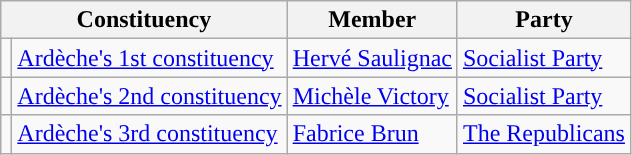<table class="wikitable">
<tr>
<th colspan="2">Constituency</th>
<th>Member</th>
<th>Party</th>
</tr>
<tr>
<td style="background-color: "></td>
<td><a href='#'>Ardèche's 1st constituency</a></td>
<td><a href='#'>Hervé Saulignac</a></td>
<td><a href='#'>Socialist Party</a></td>
</tr>
<tr>
<td style="background-color: "></td>
<td><a href='#'>Ardèche's 2nd constituency</a></td>
<td><a href='#'>Michèle Victory</a></td>
<td><a href='#'>Socialist Party</a></td>
</tr>
<tr>
<td style="background-color: "></td>
<td><a href='#'>Ardèche's 3rd constituency</a></td>
<td><a href='#'>Fabrice Brun</a></td>
<td><a href='#'>The Republicans</a></td>
</tr>
</table>
